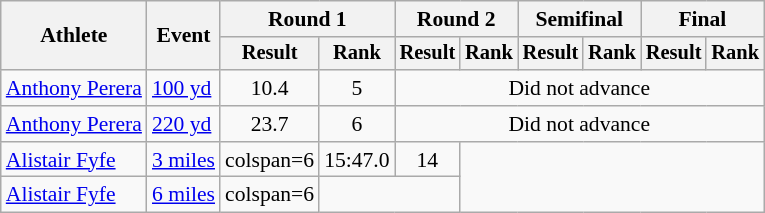<table class=wikitable style=font-size:90%>
<tr>
<th rowspan=2>Athlete</th>
<th rowspan=2>Event</th>
<th colspan=2>Round 1</th>
<th colspan=2>Round 2</th>
<th colspan=2>Semifinal</th>
<th colspan=2>Final</th>
</tr>
<tr style=font-size:95%>
<th>Result</th>
<th>Rank</th>
<th>Result</th>
<th>Rank</th>
<th>Result</th>
<th>Rank</th>
<th>Result</th>
<th>Rank</th>
</tr>
<tr align=center>
<td align=left><a href='#'>Anthony Perera</a></td>
<td align=left><a href='#'>100 yd</a></td>
<td>10.4</td>
<td>5</td>
<td colspan=6>Did not advance</td>
</tr>
<tr align=center>
<td align=left><a href='#'>Anthony Perera</a></td>
<td align=left><a href='#'>220 yd</a></td>
<td>23.7</td>
<td>6</td>
<td colspan=6>Did not advance</td>
</tr>
<tr align=center>
<td align=left><a href='#'>Alistair Fyfe</a></td>
<td align=left><a href='#'>3 miles</a></td>
<td>colspan=6 </td>
<td>15:47.0</td>
<td>14</td>
</tr>
<tr align=center>
<td align=left><a href='#'>Alistair Fyfe</a></td>
<td align=left><a href='#'>6 miles</a></td>
<td>colspan=6 </td>
<td colspan=2></td>
</tr>
</table>
